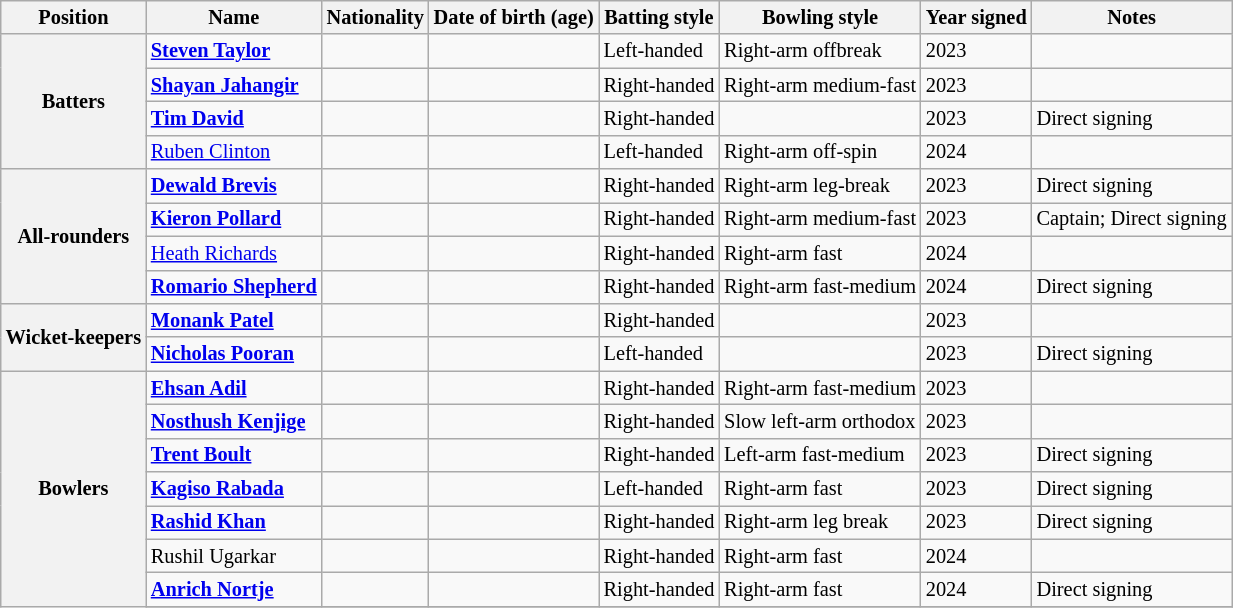<table class="wikitable" style="font-size:85%;">
<tr>
<th scope="col">Position</th>
<th scope="col">Name</th>
<th scope="col">Nationality</th>
<th scope="col">Date of birth (age)</th>
<th scope="col">Batting style</th>
<th scope="col">Bowling style</th>
<th scope="col">Year signed</th>
<th scope="col">Notes</th>
</tr>
<tr>
<th rowspan="4" style="background: #DCDCDC text-align=center;">Batters</th>
<td scope="row"><strong><a href='#'>Steven Taylor</a></strong></td>
<td></td>
<td></td>
<td>Left-handed</td>
<td>Right-arm offbreak</td>
<td>2023</td>
<td></td>
</tr>
<tr>
<td scope="row"><strong><a href='#'>Shayan Jahangir</a></strong></td>
<td></td>
<td></td>
<td>Right-handed</td>
<td>Right-arm medium-fast</td>
<td>2023</td>
<td></td>
</tr>
<tr>
<td scope="row"><strong><a href='#'>Tim David</a></strong></td>
<td></td>
<td></td>
<td>Right-handed</td>
<td></td>
<td>2023</td>
<td>Direct signing</td>
</tr>
<tr>
<td scope="row"><a href='#'>Ruben Clinton</a></td>
<td></td>
<td></td>
<td>Left-handed</td>
<td>Right-arm off-spin</td>
<td>2024</td>
<td></td>
</tr>
<tr>
<th rowspan="4" style="background: #DCDCDC text-align=center;">All-rounders</th>
<td scope="row"><strong><a href='#'>Dewald Brevis</a></strong></td>
<td></td>
<td></td>
<td>Right-handed</td>
<td>Right-arm leg-break</td>
<td>2023</td>
<td>Direct signing</td>
</tr>
<tr>
<td scope="row"><strong><a href='#'>Kieron Pollard</a></strong></td>
<td></td>
<td></td>
<td>Right-handed</td>
<td>Right-arm medium-fast</td>
<td>2023</td>
<td>Captain; Direct signing</td>
</tr>
<tr>
<td scope="row"><a href='#'>Heath Richards</a></td>
<td></td>
<td></td>
<td>Right-handed</td>
<td>Right-arm fast</td>
<td>2024</td>
<td></td>
</tr>
<tr>
<td scope="row"><strong><a href='#'>Romario Shepherd</a></strong></td>
<td></td>
<td></td>
<td>Right-handed</td>
<td>Right-arm fast-medium</td>
<td>2024</td>
<td>Direct signing</td>
</tr>
<tr>
<th rowspan="2" style="background: #DCDCDC text-align=center;">Wicket-keepers</th>
<td scope="row"><strong><a href='#'>Monank Patel</a></strong></td>
<td></td>
<td></td>
<td>Right-handed</td>
<td></td>
<td>2023</td>
<td></td>
</tr>
<tr>
<td scope="row"><strong><a href='#'>Nicholas Pooran</a></strong></td>
<td></td>
<td></td>
<td>Left-handed</td>
<td></td>
<td>2023</td>
<td>Direct signing</td>
</tr>
<tr>
<th rowspan="8" style="background: #DCDCDC text-align=center;">Bowlers</th>
<td scope="row"><strong><a href='#'>Ehsan Adil</a></strong></td>
<td></td>
<td></td>
<td>Right-handed</td>
<td>Right-arm fast-medium</td>
<td>2023</td>
<td></td>
</tr>
<tr>
<td scope="row"><strong><a href='#'>Nosthush Kenjige</a></strong></td>
<td></td>
<td></td>
<td>Right-handed</td>
<td>Slow left-arm orthodox</td>
<td>2023</td>
<td></td>
</tr>
<tr>
<td scope="row"><strong><a href='#'>Trent Boult</a></strong></td>
<td></td>
<td></td>
<td>Right-handed</td>
<td>Left-arm fast-medium</td>
<td>2023</td>
<td>Direct signing</td>
</tr>
<tr>
<td scope="row"><strong><a href='#'>Kagiso Rabada</a></strong></td>
<td></td>
<td></td>
<td>Left-handed</td>
<td>Right-arm fast</td>
<td>2023</td>
<td>Direct signing</td>
</tr>
<tr>
<td scope="row"><strong><a href='#'>Rashid Khan</a></strong></td>
<td></td>
<td></td>
<td>Right-handed</td>
<td>Right-arm leg break</td>
<td>2023</td>
<td>Direct signing</td>
</tr>
<tr>
<td scope="row">Rushil Ugarkar</td>
<td></td>
<td></td>
<td>Right-handed</td>
<td>Right-arm fast</td>
<td>2024</td>
<td></td>
</tr>
<tr>
<td scope="row"><strong><a href='#'>Anrich Nortje</a></strong></td>
<td></td>
<td></td>
<td>Right-handed</td>
<td>Right-arm fast</td>
<td>2024</td>
<td>Direct signing</td>
</tr>
<tr>
</tr>
</table>
